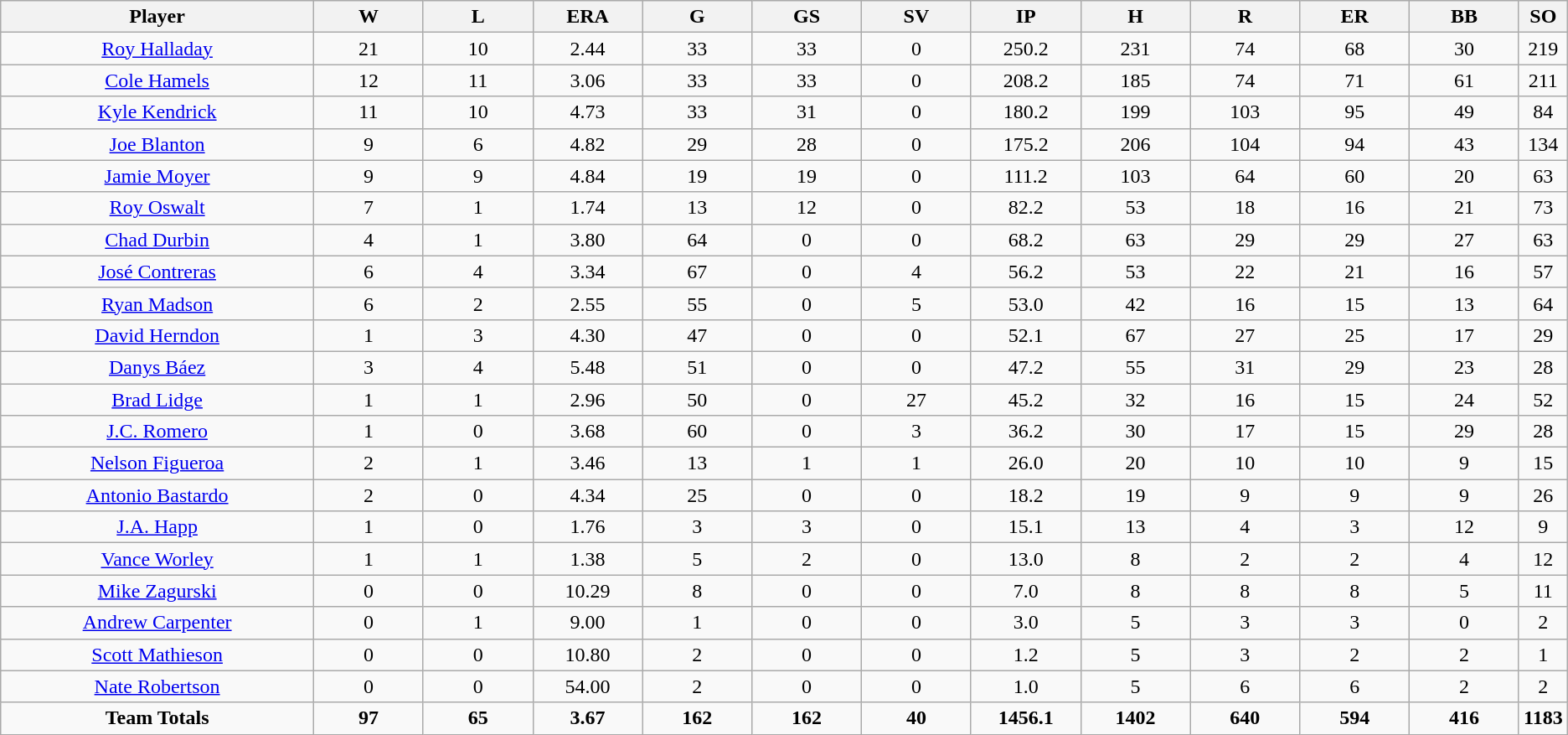<table class=wikitable style="text-align:center">
<tr>
<th bgcolor=#DDDDFF; width="20%">Player</th>
<th bgcolor=#DDDDFF; width="7%">W</th>
<th bgcolor=#DDDDFF; width="7%">L</th>
<th bgcolor=#DDDDFF; width="7%">ERA</th>
<th bgcolor=#DDDDFF; width="7%">G</th>
<th bgcolor=#DDDDFF; width="7%">GS</th>
<th bgcolor=#DDDDFF; width="7%">SV</th>
<th bgcolor=#DDDDFF; width="7%">IP</th>
<th bgcolor=#DDDDFF; width="7%">H</th>
<th bgcolor=#DDDDFF; width="7%">R</th>
<th bgcolor=#DDDDFF; width="7%">ER</th>
<th bgcolor=#DDDDFF; width="7%">BB</th>
<th bgcolor=#DDDDFF; width="7%">SO</th>
</tr>
<tr>
<td><a href='#'>Roy Halladay</a></td>
<td>21</td>
<td>10</td>
<td>2.44</td>
<td>33</td>
<td>33</td>
<td>0</td>
<td>250.2</td>
<td>231</td>
<td>74</td>
<td>68</td>
<td>30</td>
<td>219</td>
</tr>
<tr>
<td><a href='#'>Cole Hamels</a></td>
<td>12</td>
<td>11</td>
<td>3.06</td>
<td>33</td>
<td>33</td>
<td>0</td>
<td>208.2</td>
<td>185</td>
<td>74</td>
<td>71</td>
<td>61</td>
<td>211</td>
</tr>
<tr>
<td><a href='#'>Kyle Kendrick</a></td>
<td>11</td>
<td>10</td>
<td>4.73</td>
<td>33</td>
<td>31</td>
<td>0</td>
<td>180.2</td>
<td>199</td>
<td>103</td>
<td>95</td>
<td>49</td>
<td>84</td>
</tr>
<tr>
<td><a href='#'>Joe Blanton</a></td>
<td>9</td>
<td>6</td>
<td>4.82</td>
<td>29</td>
<td>28</td>
<td>0</td>
<td>175.2</td>
<td>206</td>
<td>104</td>
<td>94</td>
<td>43</td>
<td>134</td>
</tr>
<tr>
<td><a href='#'>Jamie Moyer</a></td>
<td>9</td>
<td>9</td>
<td>4.84</td>
<td>19</td>
<td>19</td>
<td>0</td>
<td>111.2</td>
<td>103</td>
<td>64</td>
<td>60</td>
<td>20</td>
<td>63</td>
</tr>
<tr>
<td><a href='#'>Roy Oswalt</a></td>
<td>7</td>
<td>1</td>
<td>1.74</td>
<td>13</td>
<td>12</td>
<td>0</td>
<td>82.2</td>
<td>53</td>
<td>18</td>
<td>16</td>
<td>21</td>
<td>73</td>
</tr>
<tr>
<td><a href='#'>Chad Durbin</a></td>
<td>4</td>
<td>1</td>
<td>3.80</td>
<td>64</td>
<td>0</td>
<td>0</td>
<td>68.2</td>
<td>63</td>
<td>29</td>
<td>29</td>
<td>27</td>
<td>63</td>
</tr>
<tr>
<td><a href='#'>José Contreras</a></td>
<td>6</td>
<td>4</td>
<td>3.34</td>
<td>67</td>
<td>0</td>
<td>4</td>
<td>56.2</td>
<td>53</td>
<td>22</td>
<td>21</td>
<td>16</td>
<td>57</td>
</tr>
<tr>
<td><a href='#'>Ryan Madson</a></td>
<td>6</td>
<td>2</td>
<td>2.55</td>
<td>55</td>
<td>0</td>
<td>5</td>
<td>53.0</td>
<td>42</td>
<td>16</td>
<td>15</td>
<td>13</td>
<td>64</td>
</tr>
<tr>
<td><a href='#'>David Herndon</a></td>
<td>1</td>
<td>3</td>
<td>4.30</td>
<td>47</td>
<td>0</td>
<td>0</td>
<td>52.1</td>
<td>67</td>
<td>27</td>
<td>25</td>
<td>17</td>
<td>29</td>
</tr>
<tr>
<td><a href='#'>Danys Báez</a></td>
<td>3</td>
<td>4</td>
<td>5.48</td>
<td>51</td>
<td>0</td>
<td>0</td>
<td>47.2</td>
<td>55</td>
<td>31</td>
<td>29</td>
<td>23</td>
<td>28</td>
</tr>
<tr>
<td><a href='#'>Brad Lidge</a></td>
<td>1</td>
<td>1</td>
<td>2.96</td>
<td>50</td>
<td>0</td>
<td>27</td>
<td>45.2</td>
<td>32</td>
<td>16</td>
<td>15</td>
<td>24</td>
<td>52</td>
</tr>
<tr>
<td><a href='#'>J.C. Romero</a></td>
<td>1</td>
<td>0</td>
<td>3.68</td>
<td>60</td>
<td>0</td>
<td>3</td>
<td>36.2</td>
<td>30</td>
<td>17</td>
<td>15</td>
<td>29</td>
<td>28</td>
</tr>
<tr>
<td><a href='#'>Nelson Figueroa</a></td>
<td>2</td>
<td>1</td>
<td>3.46</td>
<td>13</td>
<td>1</td>
<td>1</td>
<td>26.0</td>
<td>20</td>
<td>10</td>
<td>10</td>
<td>9</td>
<td>15</td>
</tr>
<tr>
<td><a href='#'>Antonio Bastardo</a></td>
<td>2</td>
<td>0</td>
<td>4.34</td>
<td>25</td>
<td>0</td>
<td>0</td>
<td>18.2</td>
<td>19</td>
<td>9</td>
<td>9</td>
<td>9</td>
<td>26</td>
</tr>
<tr>
<td><a href='#'>J.A. Happ</a></td>
<td>1</td>
<td>0</td>
<td>1.76</td>
<td>3</td>
<td>3</td>
<td>0</td>
<td>15.1</td>
<td>13</td>
<td>4</td>
<td>3</td>
<td>12</td>
<td>9</td>
</tr>
<tr>
<td><a href='#'>Vance Worley</a></td>
<td>1</td>
<td>1</td>
<td>1.38</td>
<td>5</td>
<td>2</td>
<td>0</td>
<td>13.0</td>
<td>8</td>
<td>2</td>
<td>2</td>
<td>4</td>
<td>12</td>
</tr>
<tr>
<td><a href='#'>Mike Zagurski</a></td>
<td>0</td>
<td>0</td>
<td>10.29</td>
<td>8</td>
<td>0</td>
<td>0</td>
<td>7.0</td>
<td>8</td>
<td>8</td>
<td>8</td>
<td>5</td>
<td>11</td>
</tr>
<tr>
<td><a href='#'>Andrew Carpenter</a></td>
<td>0</td>
<td>1</td>
<td>9.00</td>
<td>1</td>
<td>0</td>
<td>0</td>
<td>3.0</td>
<td>5</td>
<td>3</td>
<td>3</td>
<td>0</td>
<td>2</td>
</tr>
<tr>
<td><a href='#'>Scott Mathieson</a></td>
<td>0</td>
<td>0</td>
<td>10.80</td>
<td>2</td>
<td>0</td>
<td>0</td>
<td>1.2</td>
<td>5</td>
<td>3</td>
<td>2</td>
<td>2</td>
<td>1</td>
</tr>
<tr>
<td><a href='#'>Nate Robertson</a></td>
<td>0</td>
<td>0</td>
<td>54.00</td>
<td>2</td>
<td>0</td>
<td>0</td>
<td>1.0</td>
<td>5</td>
<td>6</td>
<td>6</td>
<td>2</td>
<td>2</td>
</tr>
<tr>
<td><strong>Team Totals</strong></td>
<td><strong>97</strong></td>
<td><strong>65</strong></td>
<td><strong>3.67</strong></td>
<td><strong>162</strong></td>
<td><strong>162</strong></td>
<td><strong>40</strong></td>
<td><strong>1456.1</strong></td>
<td><strong>1402</strong></td>
<td><strong>640</strong></td>
<td><strong>594</strong></td>
<td><strong>416</strong></td>
<td><strong>1183</strong></td>
</tr>
</table>
